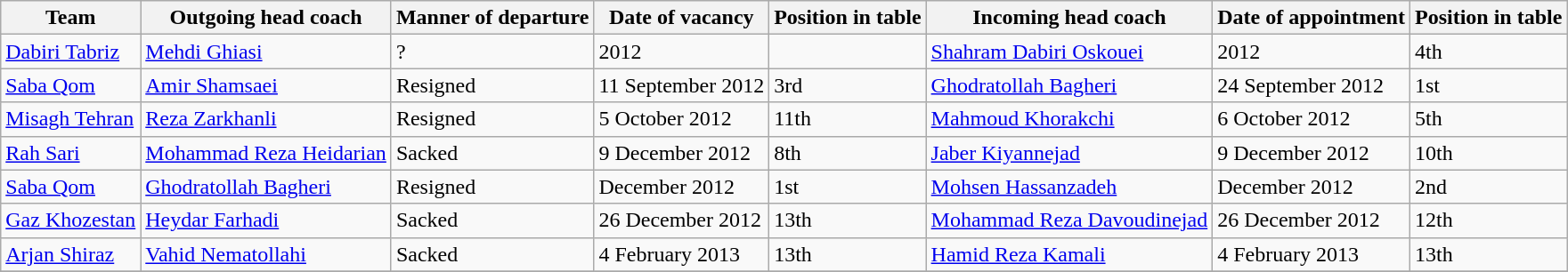<table class="wikitable sortable">
<tr>
<th>Team</th>
<th>Outgoing head coach</th>
<th>Manner of departure</th>
<th>Date of vacancy</th>
<th>Position in table</th>
<th>Incoming head coach</th>
<th>Date of appointment</th>
<th>Position in table</th>
</tr>
<tr>
<td><a href='#'>Dabiri Tabriz</a></td>
<td> <a href='#'>Mehdi Ghiasi</a></td>
<td>?</td>
<td>2012</td>
<td></td>
<td> <a href='#'>Shahram Dabiri Oskouei</a></td>
<td>2012</td>
<td>4th</td>
</tr>
<tr>
<td><a href='#'>Saba Qom</a></td>
<td> <a href='#'>Amir Shamsaei</a></td>
<td>Resigned</td>
<td>11 September 2012</td>
<td>3rd</td>
<td> <a href='#'>Ghodratollah Bagheri</a></td>
<td>24 September 2012</td>
<td>1st</td>
</tr>
<tr>
<td><a href='#'>Misagh Tehran</a></td>
<td> <a href='#'>Reza Zarkhanli</a></td>
<td>Resigned</td>
<td>5 October 2012</td>
<td>11th</td>
<td> <a href='#'>Mahmoud Khorakchi</a></td>
<td>6 October 2012</td>
<td>5th</td>
</tr>
<tr>
<td><a href='#'>Rah Sari</a></td>
<td> <a href='#'>Mohammad Reza Heidarian</a></td>
<td>Sacked</td>
<td>9 December 2012</td>
<td>8th</td>
<td> <a href='#'>Jaber Kiyannejad</a></td>
<td>9 December 2012</td>
<td>10th</td>
</tr>
<tr>
<td><a href='#'>Saba Qom</a></td>
<td> <a href='#'>Ghodratollah Bagheri</a></td>
<td>Resigned</td>
<td>December 2012</td>
<td>1st</td>
<td> <a href='#'>Mohsen Hassanzadeh</a></td>
<td>December 2012</td>
<td>2nd</td>
</tr>
<tr>
<td><a href='#'>Gaz Khozestan</a></td>
<td> <a href='#'>Heydar Farhadi</a></td>
<td>Sacked</td>
<td>26 December 2012</td>
<td>13th</td>
<td> <a href='#'>Mohammad Reza Davoudinejad</a></td>
<td>26 December 2012</td>
<td>12th</td>
</tr>
<tr>
<td><a href='#'>Arjan Shiraz</a></td>
<td> <a href='#'>Vahid Nematollahi</a></td>
<td>Sacked</td>
<td>4 February 2013</td>
<td>13th</td>
<td> <a href='#'>Hamid Reza Kamali</a></td>
<td>4 February 2013</td>
<td>13th</td>
</tr>
<tr>
</tr>
</table>
